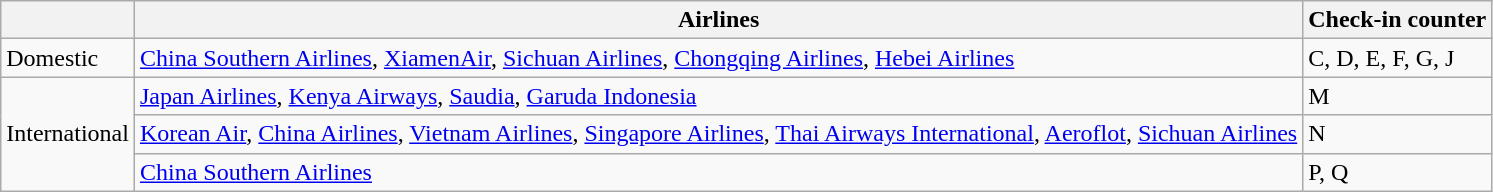<table class="wikitable">
<tr>
<th></th>
<th>Airlines</th>
<th>Check-in counter</th>
</tr>
<tr>
<td>Domestic</td>
<td><a href='#'>China Southern Airlines</a>, <a href='#'>XiamenAir</a>, <a href='#'>Sichuan Airlines</a>, <a href='#'>Chongqing Airlines</a>, <a href='#'>Hebei Airlines</a></td>
<td>C, D, E, F, G, J</td>
</tr>
<tr>
<td rowspan="3">International</td>
<td><a href='#'>Japan Airlines</a>, <a href='#'>Kenya Airways</a>, <a href='#'>Saudia</a>, <a href='#'>Garuda Indonesia</a></td>
<td>M</td>
</tr>
<tr>
<td><a href='#'>Korean Air</a>, <a href='#'>China Airlines</a>, <a href='#'>Vietnam Airlines</a>, <a href='#'>Singapore Airlines</a>, <a href='#'>Thai Airways International</a>, <a href='#'>Aeroflot</a>, <a href='#'>Sichuan Airlines</a></td>
<td>N</td>
</tr>
<tr>
<td><a href='#'>China Southern Airlines</a></td>
<td>P, Q</td>
</tr>
</table>
